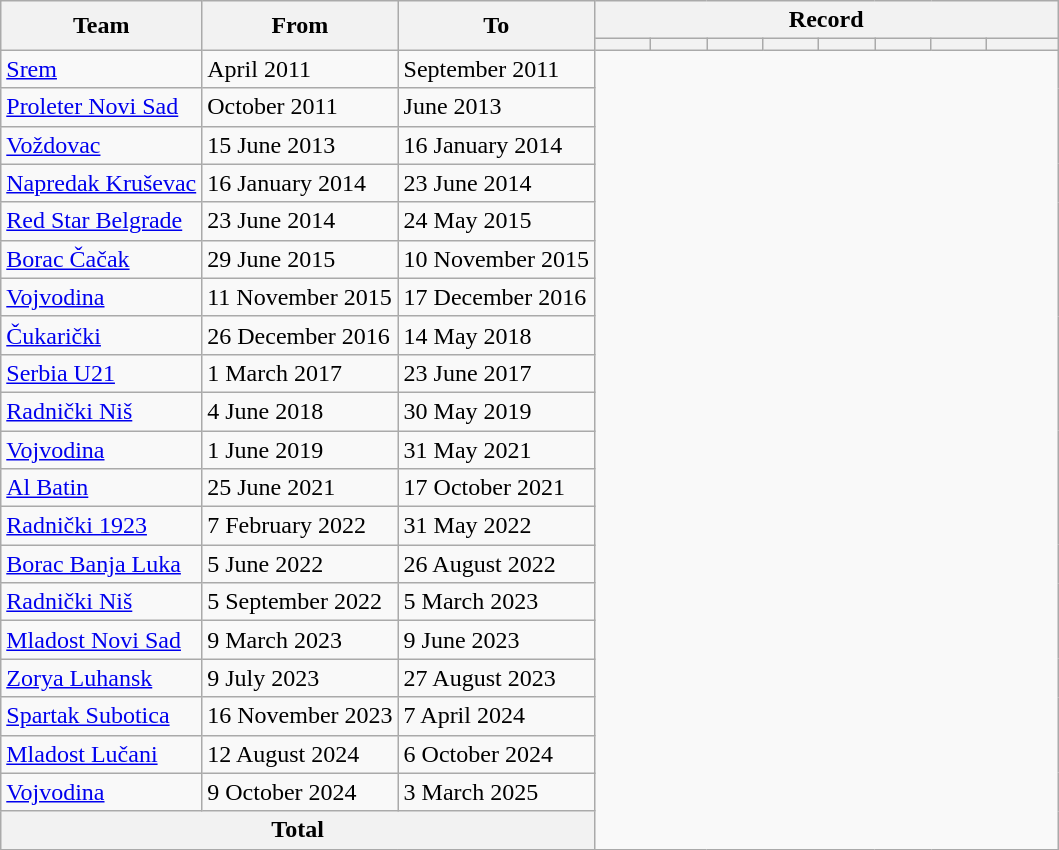<table class="wikitable" style="text-align:center">
<tr>
<th rowspan="2">Team</th>
<th rowspan="2">From</th>
<th rowspan="2">To</th>
<th colspan="8">Record</th>
</tr>
<tr>
<th width=30></th>
<th width=30></th>
<th width=30></th>
<th width=30></th>
<th width=30></th>
<th width=30></th>
<th width=30></th>
<th width=40></th>
</tr>
<tr>
<td align=left><a href='#'>Srem</a></td>
<td align=left>April 2011</td>
<td align=left>September 2011<br></td>
</tr>
<tr>
<td align=left><a href='#'>Proleter Novi Sad</a></td>
<td align=left>October 2011</td>
<td align=left>June 2013<br></td>
</tr>
<tr>
<td align=left><a href='#'>Voždovac</a></td>
<td align=left>15 June 2013</td>
<td align=left>16 January 2014<br></td>
</tr>
<tr>
<td align=left><a href='#'>Napredak Kruševac</a></td>
<td align=left>16 January 2014</td>
<td align=left>23 June 2014<br></td>
</tr>
<tr>
<td align=left><a href='#'>Red Star Belgrade</a></td>
<td align=left>23 June 2014</td>
<td align=left>24 May 2015<br></td>
</tr>
<tr>
<td align=left><a href='#'>Borac Čačak</a></td>
<td align=left>29 June 2015</td>
<td align=left>10 November 2015<br></td>
</tr>
<tr>
<td align=left><a href='#'>Vojvodina</a></td>
<td align=left>11 November 2015</td>
<td align=left>17 December 2016<br></td>
</tr>
<tr>
<td align=left><a href='#'>Čukarički</a></td>
<td align=left>26 December 2016</td>
<td align=left>14 May 2018<br></td>
</tr>
<tr>
<td align=left><a href='#'>Serbia U21</a></td>
<td align=left>1 March 2017</td>
<td align=left>23 June 2017<br></td>
</tr>
<tr>
<td align=left><a href='#'>Radnički Niš</a></td>
<td align=left>4 June 2018</td>
<td align=left>30 May 2019<br></td>
</tr>
<tr>
<td align=left><a href='#'>Vojvodina</a></td>
<td align=left>1 June 2019</td>
<td align=left>31 May 2021<br></td>
</tr>
<tr>
<td align=left><a href='#'>Al Batin</a></td>
<td align=left>25 June 2021</td>
<td align=left>17 October 2021<br></td>
</tr>
<tr>
<td align=left><a href='#'>Radnički 1923</a></td>
<td align=left>7 February 2022</td>
<td align=left>31 May 2022<br></td>
</tr>
<tr>
<td align=left><a href='#'>Borac Banja Luka</a></td>
<td align=left>5 June 2022</td>
<td align=left>26 August 2022<br></td>
</tr>
<tr>
<td align=left><a href='#'>Radnički Niš</a></td>
<td align=left>5 September 2022</td>
<td align=left>5 March 2023<br></td>
</tr>
<tr>
<td align=left><a href='#'>Mladost Novi Sad</a></td>
<td align=left>9 March 2023</td>
<td align=left>9 June 2023<br></td>
</tr>
<tr>
<td align=left><a href='#'>Zorya Luhansk</a></td>
<td align=left>9 July 2023</td>
<td align=left>27 August 2023<br></td>
</tr>
<tr>
<td align=left><a href='#'>Spartak Subotica</a></td>
<td align=left>16 November 2023</td>
<td align=left>7 April 2024<br></td>
</tr>
<tr>
<td align=left><a href='#'>Mladost Lučani</a></td>
<td align=left>12 August 2024</td>
<td align=left>6 October 2024<br></td>
</tr>
<tr>
<td align=left><a href='#'>Vojvodina</a></td>
<td align=left>9 October 2024</td>
<td align=left>3 March 2025<br></td>
</tr>
<tr>
<th colspan="3">Total<br></th>
</tr>
<tr>
</tr>
</table>
